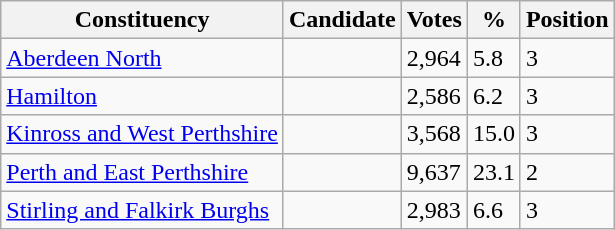<table class="wikitable sortable">
<tr>
<th>Constituency</th>
<th>Candidate</th>
<th>Votes</th>
<th>%</th>
<th>Position</th>
</tr>
<tr>
<td><a href='#'>Aberdeen North</a></td>
<td></td>
<td>2,964</td>
<td>5.8</td>
<td>3</td>
</tr>
<tr>
<td><a href='#'>Hamilton</a></td>
<td></td>
<td>2,586</td>
<td>6.2</td>
<td>3</td>
</tr>
<tr>
<td><a href='#'>Kinross and West Perthshire</a></td>
<td></td>
<td>3,568</td>
<td>15.0</td>
<td>3</td>
</tr>
<tr>
<td><a href='#'>Perth and East Perthshire</a></td>
<td></td>
<td>9,637</td>
<td>23.1</td>
<td>2</td>
</tr>
<tr>
<td><a href='#'>Stirling and Falkirk Burghs</a></td>
<td></td>
<td>2,983</td>
<td>6.6</td>
<td>3</td>
</tr>
</table>
